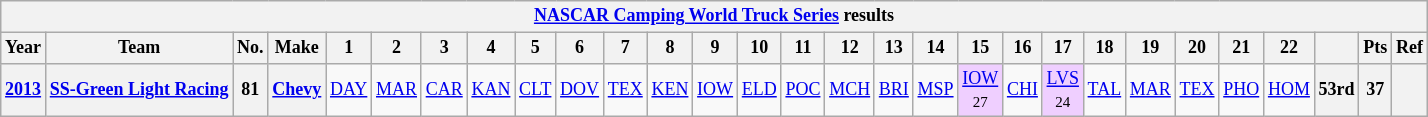<table class="wikitable" style="text-align:center; font-size:75%">
<tr>
<th colspan=45><a href='#'>NASCAR Camping World Truck Series</a> results</th>
</tr>
<tr>
<th>Year</th>
<th>Team</th>
<th>No.</th>
<th>Make</th>
<th>1</th>
<th>2</th>
<th>3</th>
<th>4</th>
<th>5</th>
<th>6</th>
<th>7</th>
<th>8</th>
<th>9</th>
<th>10</th>
<th>11</th>
<th>12</th>
<th>13</th>
<th>14</th>
<th>15</th>
<th>16</th>
<th>17</th>
<th>18</th>
<th>19</th>
<th>20</th>
<th>21</th>
<th>22</th>
<th></th>
<th>Pts</th>
<th>Ref</th>
</tr>
<tr>
<th><a href='#'>2013</a></th>
<th><a href='#'>SS-Green Light Racing</a></th>
<th>81</th>
<th><a href='#'>Chevy</a></th>
<td><a href='#'>DAY</a></td>
<td><a href='#'>MAR</a></td>
<td><a href='#'>CAR</a></td>
<td><a href='#'>KAN</a></td>
<td><a href='#'>CLT</a></td>
<td><a href='#'>DOV</a></td>
<td><a href='#'>TEX</a></td>
<td><a href='#'>KEN</a></td>
<td><a href='#'>IOW</a></td>
<td><a href='#'>ELD</a></td>
<td><a href='#'>POC</a></td>
<td><a href='#'>MCH</a></td>
<td><a href='#'>BRI</a></td>
<td><a href='#'>MSP</a></td>
<td style="background:#EFCFFF;"><a href='#'>IOW</a><br><small>27</small></td>
<td><a href='#'>CHI</a></td>
<td style="background:#EFCFFF;"><a href='#'>LVS</a><br><small>24</small></td>
<td><a href='#'>TAL</a></td>
<td><a href='#'>MAR</a></td>
<td><a href='#'>TEX</a></td>
<td><a href='#'>PHO</a></td>
<td><a href='#'>HOM</a></td>
<th>53rd</th>
<th>37</th>
<th></th>
</tr>
</table>
